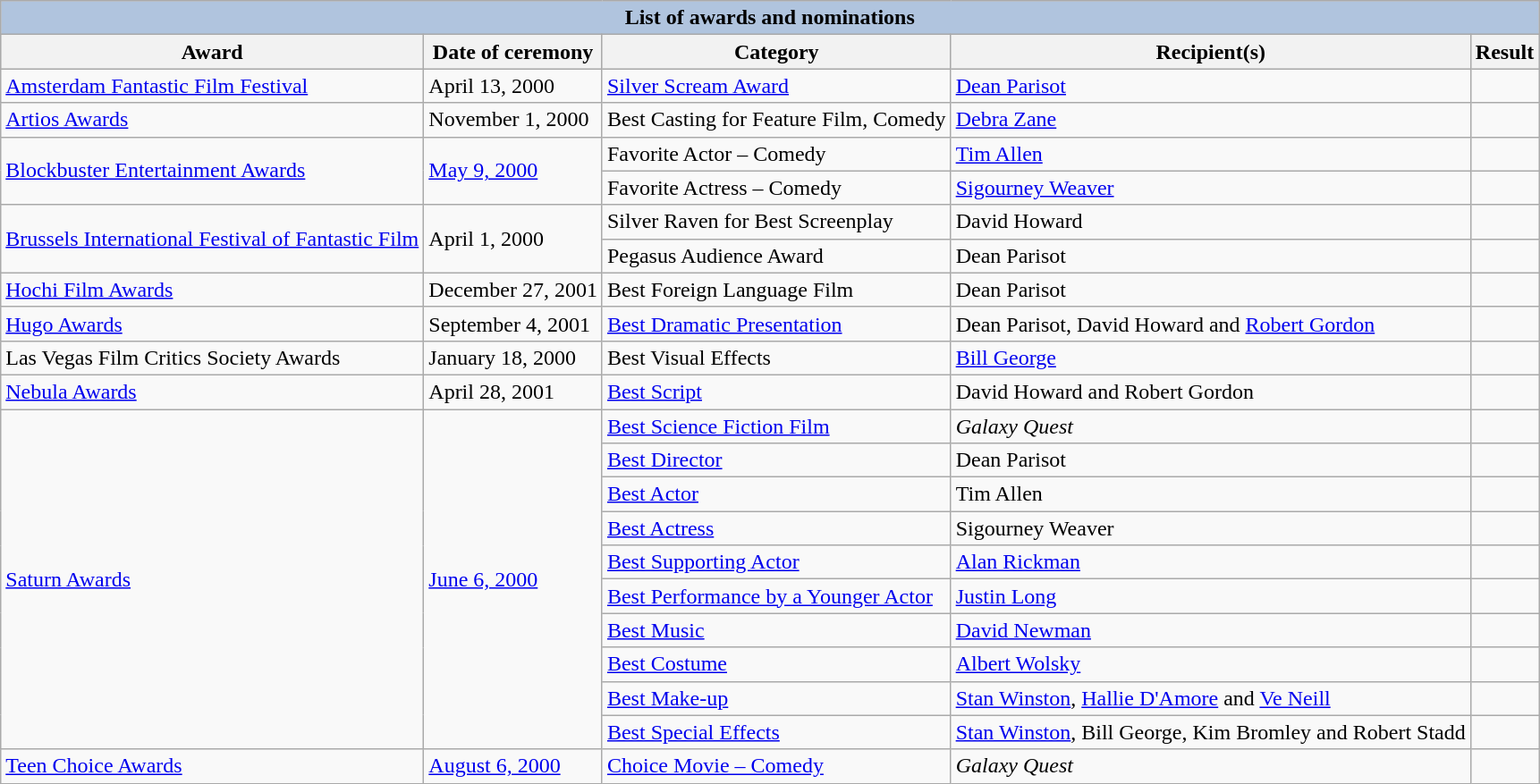<table class="wikitable sortable">
<tr style="background:#ccc; text-align:center;">
<th colspan="6" style="background: LightSteelBlue;">List of awards and nominations</th>
</tr>
<tr style="background:#ccc; text-align:center;">
<th>Award</th>
<th>Date of ceremony</th>
<th>Category</th>
<th>Recipient(s)</th>
<th>Result</th>
</tr>
<tr>
<td><a href='#'>Amsterdam Fantastic Film Festival</a></td>
<td>April 13, 2000</td>
<td><a href='#'>Silver Scream Award</a></td>
<td><a href='#'>Dean Parisot</a></td>
<td></td>
</tr>
<tr>
<td><a href='#'>Artios Awards</a></td>
<td>November 1, 2000</td>
<td>Best Casting for Feature Film, Comedy</td>
<td><a href='#'>Debra Zane</a></td>
<td></td>
</tr>
<tr>
<td rowspan="2"><a href='#'>Blockbuster Entertainment Awards</a></td>
<td rowspan="2"><a href='#'>May 9, 2000</a></td>
<td>Favorite Actor – Comedy</td>
<td><a href='#'>Tim Allen</a></td>
<td></td>
</tr>
<tr>
<td>Favorite Actress – Comedy</td>
<td><a href='#'>Sigourney Weaver</a></td>
<td></td>
</tr>
<tr>
<td rowspan="2"><a href='#'>Brussels International Festival of Fantastic Film</a></td>
<td rowspan="2">April 1, 2000</td>
<td>Silver Raven for Best Screenplay</td>
<td>David Howard</td>
<td></td>
</tr>
<tr>
<td>Pegasus Audience Award</td>
<td>Dean Parisot</td>
<td></td>
</tr>
<tr>
<td><a href='#'>Hochi Film Awards</a></td>
<td>December 27, 2001</td>
<td>Best Foreign Language Film</td>
<td>Dean Parisot</td>
<td></td>
</tr>
<tr>
<td><a href='#'>Hugo Awards</a></td>
<td>September 4, 2001</td>
<td><a href='#'>Best Dramatic Presentation</a></td>
<td>Dean Parisot, David Howard and <a href='#'>Robert Gordon</a></td>
<td></td>
</tr>
<tr>
<td>Las Vegas Film Critics Society Awards</td>
<td>January 18, 2000</td>
<td>Best Visual Effects</td>
<td><a href='#'>Bill George</a></td>
<td></td>
</tr>
<tr>
<td><a href='#'>Nebula Awards</a></td>
<td>April 28, 2001</td>
<td><a href='#'>Best Script</a></td>
<td>David Howard and Robert Gordon</td>
<td></td>
</tr>
<tr>
<td rowspan="10"><a href='#'>Saturn Awards</a></td>
<td rowspan="10"><a href='#'>June 6, 2000</a></td>
<td><a href='#'>Best Science Fiction Film</a></td>
<td><em>Galaxy Quest</em></td>
<td></td>
</tr>
<tr>
<td><a href='#'>Best Director</a></td>
<td>Dean Parisot</td>
<td></td>
</tr>
<tr>
<td><a href='#'>Best Actor</a></td>
<td>Tim Allen</td>
<td></td>
</tr>
<tr>
<td><a href='#'>Best Actress</a></td>
<td>Sigourney Weaver</td>
<td></td>
</tr>
<tr>
<td><a href='#'>Best Supporting Actor</a></td>
<td><a href='#'>Alan Rickman</a></td>
<td></td>
</tr>
<tr>
<td><a href='#'>Best Performance by a Younger Actor</a></td>
<td><a href='#'>Justin Long</a></td>
<td></td>
</tr>
<tr>
<td><a href='#'>Best Music</a></td>
<td><a href='#'>David Newman</a></td>
<td></td>
</tr>
<tr>
<td><a href='#'>Best Costume</a></td>
<td><a href='#'>Albert Wolsky</a></td>
<td></td>
</tr>
<tr>
<td><a href='#'>Best Make-up</a></td>
<td><a href='#'>Stan Winston</a>, <a href='#'>Hallie D'Amore</a> and <a href='#'>Ve Neill</a></td>
<td></td>
</tr>
<tr>
<td><a href='#'>Best Special Effects</a></td>
<td><a href='#'>Stan Winston</a>, Bill George, Kim Bromley and Robert Stadd</td>
<td></td>
</tr>
<tr>
<td><a href='#'>Teen Choice Awards</a></td>
<td><a href='#'>August 6, 2000</a></td>
<td><a href='#'>Choice Movie – Comedy</a></td>
<td><em>Galaxy Quest</em></td>
<td></td>
</tr>
</table>
